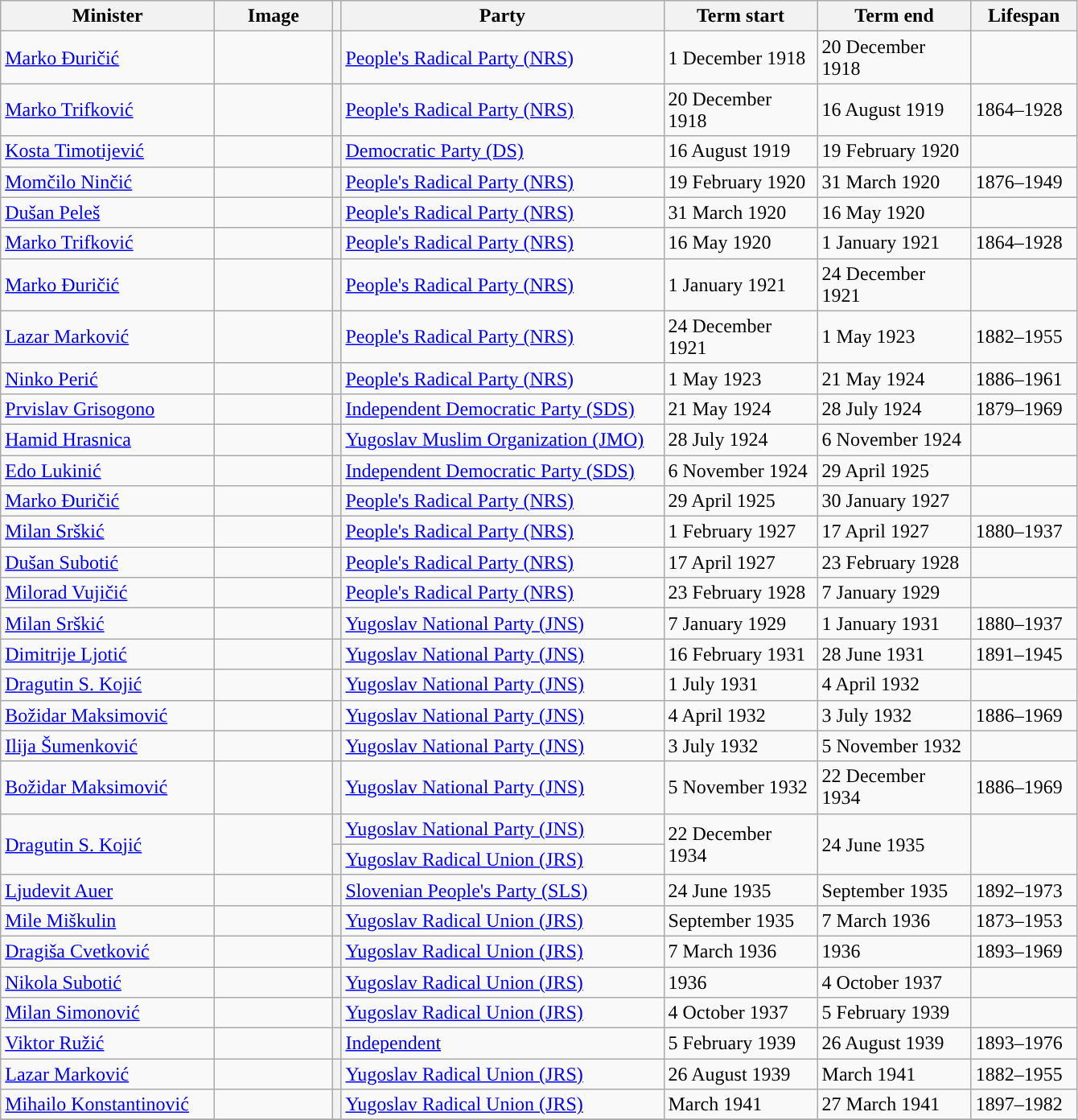<table class="wikitable" style="text-align: left;">
<tr>
<th width="170">Minister</th>
<th width="90">Image</th>
<th></th>
<th width="260">Party</th>
<th width="120">Term start</th>
<th width="120">Term end</th>
<th width="80">Lifespan</th>
</tr>
<tr>
<td><a href='#'>Marko Đuričić</a></td>
<td></td>
<th style="background:"></th>
<td><a href='#'>People's Radical Party (NRS)</a></td>
<td>1 December 1918</td>
<td>20 December 1918</td>
<td></td>
</tr>
<tr>
<td><a href='#'>Marko Trifković</a></td>
<td></td>
<th style="background:"></th>
<td><a href='#'>People's Radical Party (NRS)</a></td>
<td>20 December 1918</td>
<td>16 August 1919</td>
<td>1864–1928</td>
</tr>
<tr>
<td><a href='#'>Kosta Timotijević</a></td>
<td></td>
<th style="background:"></th>
<td><a href='#'>Democratic Party (DS)</a></td>
<td>16 August 1919</td>
<td>19 February 1920</td>
<td></td>
</tr>
<tr>
<td><a href='#'>Momčilo Ninčić</a></td>
<td></td>
<th style="background:"></th>
<td><a href='#'>People's Radical Party (NRS)</a></td>
<td>19 February 1920</td>
<td>31 March 1920</td>
<td>1876–1949</td>
</tr>
<tr>
<td><a href='#'>Dušan Peleš</a></td>
<td></td>
<th style="background:"></th>
<td><a href='#'>People's Radical Party (NRS)</a></td>
<td>31 March 1920</td>
<td>16 May 1920</td>
<td></td>
</tr>
<tr>
<td><a href='#'>Marko Trifković</a></td>
<td></td>
<th style="background:"></th>
<td><a href='#'>People's Radical Party (NRS)</a></td>
<td>16 May 1920</td>
<td>1 January 1921</td>
<td>1864–1928</td>
</tr>
<tr>
<td><a href='#'>Marko Đuričić</a></td>
<td></td>
<th style="background:"></th>
<td><a href='#'>People's Radical Party (NRS)</a></td>
<td>1 January 1921</td>
<td>24 December 1921</td>
<td></td>
</tr>
<tr>
<td><a href='#'>Lazar Marković</a></td>
<td></td>
<th style="background:"></th>
<td><a href='#'>People's Radical Party (NRS)</a></td>
<td>24 December 1921</td>
<td>1 May 1923</td>
<td>1882–1955</td>
</tr>
<tr>
<td><a href='#'>Ninko Perić</a></td>
<td></td>
<th style="background:"></th>
<td><a href='#'>People's Radical Party (NRS)</a></td>
<td>1 May 1923</td>
<td>21 May 1924</td>
<td>1886–1961</td>
</tr>
<tr>
<td><a href='#'>Prvislav Grisogono</a></td>
<td></td>
<th style="background:"></th>
<td><a href='#'>Independent Democratic Party (SDS)</a></td>
<td>21 May 1924</td>
<td>28 July 1924</td>
<td>1879–1969</td>
</tr>
<tr>
<td><a href='#'>Hamid Hrasnica</a></td>
<td></td>
<th style="background:"></th>
<td><a href='#'>Yugoslav Muslim Organization (JMO)</a></td>
<td>28 July 1924</td>
<td>6 November 1924</td>
<td></td>
</tr>
<tr>
<td><a href='#'>Edo Lukinić</a></td>
<td></td>
<th style="background:"></th>
<td><a href='#'>Independent Democratic Party (SDS)</a></td>
<td>6 November 1924</td>
<td>29 April 1925</td>
<td></td>
</tr>
<tr>
<td><a href='#'>Marko Đuričić</a></td>
<td></td>
<th style="background:"></th>
<td><a href='#'>People's Radical Party (NRS)</a></td>
<td>29 April 1925</td>
<td>30 January 1927</td>
<td></td>
</tr>
<tr>
<td><a href='#'>Milan Srškić</a></td>
<td></td>
<th style="background:"></th>
<td><a href='#'>People's Radical Party (NRS)</a></td>
<td>1 February 1927</td>
<td>17 April 1927</td>
<td>1880–1937</td>
</tr>
<tr>
<td><a href='#'>Dušan Subotić</a></td>
<td></td>
<th style="background:"></th>
<td><a href='#'>People's Radical Party (NRS)</a></td>
<td>17 April 1927</td>
<td>23 February 1928</td>
<td></td>
</tr>
<tr>
<td><a href='#'>Milorad Vujičić</a></td>
<td></td>
<th style="background:"></th>
<td><a href='#'>People's Radical Party (NRS)</a></td>
<td>23 February 1928</td>
<td>7 January 1929</td>
<td></td>
</tr>
<tr>
<td><a href='#'>Milan Srškić</a></td>
<td></td>
<th style="background:"></th>
<td><a href='#'>Yugoslav National Party (JNS)</a></td>
<td>7 January 1929</td>
<td>1 January 1931</td>
<td>1880–1937</td>
</tr>
<tr>
<td><a href='#'>Dimitrije Ljotić</a></td>
<td></td>
<th style="background:"></th>
<td><a href='#'>Yugoslav National Party (JNS)</a></td>
<td>16 February 1931</td>
<td>28 June 1931</td>
<td>1891–1945</td>
</tr>
<tr>
<td><a href='#'>Dragutin S. Kojić</a></td>
<td></td>
<th style="background:"></th>
<td><a href='#'>Yugoslav National Party (JNS)</a></td>
<td>1 July 1931</td>
<td>4 April 1932</td>
<td></td>
</tr>
<tr>
<td><a href='#'>Božidar Maksimović</a></td>
<td></td>
<th style="background:"></th>
<td><a href='#'>Yugoslav National Party (JNS)</a></td>
<td>4 April 1932</td>
<td>3 July 1932</td>
<td>1886–1969</td>
</tr>
<tr>
<td><a href='#'>Ilija Šumenković</a></td>
<td></td>
<th style="background:"></th>
<td><a href='#'>Yugoslav National Party (JNS)</a></td>
<td>3 July 1932</td>
<td>5 November 1932</td>
<td></td>
</tr>
<tr>
<td><a href='#'>Božidar Maksimović</a></td>
<td></td>
<th style="background:"></th>
<td><a href='#'>Yugoslav National Party (JNS)</a></td>
<td>5 November 1932</td>
<td>22 December 1934</td>
<td>1886–1969</td>
</tr>
<tr>
<td rowspan="2"><a href='#'>Dragutin S. Kojić</a></td>
<td rowspan="2"></td>
<th style="background:"></th>
<td><a href='#'>Yugoslav National Party (JNS)</a></td>
<td rowspan="2">22 December 1934</td>
<td rowspan="2">24 June 1935</td>
<td rowspan="2"></td>
</tr>
<tr>
<th style="background:"></th>
<td><a href='#'>Yugoslav Radical Union (JRS)</a></td>
</tr>
<tr>
<td><a href='#'>Ljudevit Auer</a></td>
<td></td>
<th style="background:"></th>
<td><a href='#'>Slovenian People's Party (SLS)</a></td>
<td>24 June 1935</td>
<td>September 1935</td>
<td>1892–1973</td>
</tr>
<tr>
<td><a href='#'>Mile Miškulin</a></td>
<td></td>
<th style="background:"></th>
<td><a href='#'>Yugoslav Radical Union (JRS)</a></td>
<td>September 1935</td>
<td>7 March 1936</td>
<td>1873–1953</td>
</tr>
<tr>
<td><a href='#'>Dragiša Cvetković</a></td>
<td></td>
<th style="background:"></th>
<td><a href='#'>Yugoslav Radical Union (JRS)</a></td>
<td>7 March 1936</td>
<td>1936</td>
<td>1893–1969</td>
</tr>
<tr>
<td><a href='#'>Nikola Subotić</a></td>
<td></td>
<th style="background:"></th>
<td><a href='#'>Yugoslav Radical Union (JRS)</a></td>
<td>1936</td>
<td>4 October 1937</td>
<td></td>
</tr>
<tr>
<td><a href='#'>Milan Simonović</a></td>
<td></td>
<th style="background:"></th>
<td><a href='#'>Yugoslav Radical Union (JRS)</a></td>
<td>4 October 1937</td>
<td>5 February 1939</td>
<td></td>
</tr>
<tr>
<td><a href='#'>Viktor Ružić</a></td>
<td></td>
<th style="background:"></th>
<td><a href='#'>Independent</a></td>
<td>5 February 1939</td>
<td>26 August 1939</td>
<td>1893–1976</td>
</tr>
<tr>
<td><a href='#'>Lazar Marković</a></td>
<td></td>
<th style="background:"></th>
<td><a href='#'>Yugoslav Radical Union (JRS)</a></td>
<td>26 August 1939</td>
<td>March 1941</td>
<td>1882–1955</td>
</tr>
<tr>
<td><a href='#'>Mihailo Konstantinović</a></td>
<td></td>
<th style="background:"></th>
<td><a href='#'>Yugoslav Radical Union (JRS)</a></td>
<td>March 1941</td>
<td>27 March 1941</td>
<td>1897–1982</td>
</tr>
<tr>
</tr>
</table>
